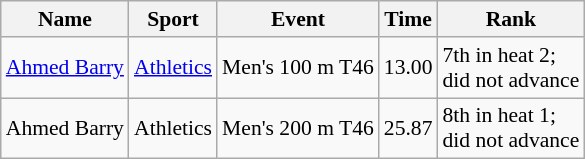<table class="wikitable sortable" style="font-size:90%">
<tr>
<th>Name</th>
<th>Sport</th>
<th>Event</th>
<th>Time</th>
<th>Rank</th>
</tr>
<tr>
<td><a href='#'>Ahmed Barry</a></td>
<td><a href='#'>Athletics</a></td>
<td>Men's 100 m T46</td>
<td>13.00</td>
<td>7th in heat 2;<br> did not advance</td>
</tr>
<tr>
<td>Ahmed Barry</td>
<td>Athletics</td>
<td>Men's 200 m T46</td>
<td>25.87</td>
<td>8th in heat 1;<br> did not advance</td>
</tr>
</table>
